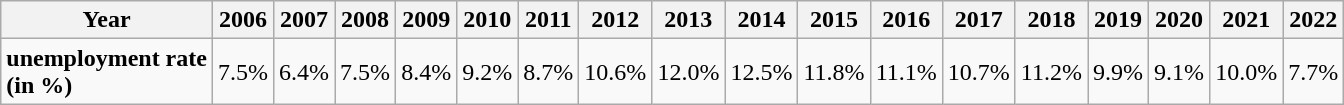<table class="wikitable">
<tr>
<th>Year</th>
<th>2006</th>
<th>2007</th>
<th>2008</th>
<th>2009</th>
<th>2010</th>
<th>2011</th>
<th>2012</th>
<th>2013</th>
<th>2014</th>
<th>2015</th>
<th>2016</th>
<th>2017</th>
<th>2018</th>
<th>2019</th>
<th>2020</th>
<th>2021</th>
<th>2022</th>
</tr>
<tr>
<td><strong>unemployment rate</strong><br><strong>(in %)</strong></td>
<td>7.5%</td>
<td>6.4%</td>
<td>7.5%</td>
<td>8.4%</td>
<td>9.2%</td>
<td>8.7%</td>
<td>10.6%</td>
<td>12.0%</td>
<td>12.5%</td>
<td>11.8%</td>
<td>11.1%</td>
<td>10.7%</td>
<td>11.2%</td>
<td>9.9%</td>
<td>9.1%</td>
<td>10.0%</td>
<td>7.7%</td>
</tr>
</table>
